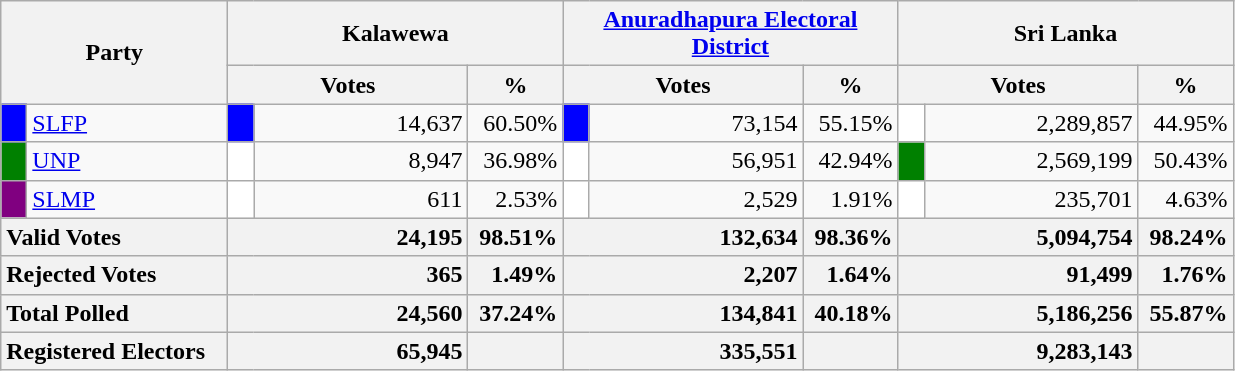<table class="wikitable">
<tr>
<th colspan="2" width="144px"rowspan="2">Party</th>
<th colspan="3" width="216px">Kalawewa</th>
<th colspan="3" width="216px"><a href='#'>Anuradhapura Electoral District</a></th>
<th colspan="3" width="216px">Sri Lanka</th>
</tr>
<tr>
<th colspan="2" width="144px">Votes</th>
<th>%</th>
<th colspan="2" width="144px">Votes</th>
<th>%</th>
<th colspan="2" width="144px">Votes</th>
<th>%</th>
</tr>
<tr>
<td style="background-color:blue;" width="10px"></td>
<td style="text-align:left;"><a href='#'>SLFP</a></td>
<td style="background-color:blue;" width="10px"></td>
<td style="text-align:right;">14,637</td>
<td style="text-align:right;">60.50%</td>
<td style="background-color:blue;" width="10px"></td>
<td style="text-align:right;">73,154</td>
<td style="text-align:right;">55.15%</td>
<td style="background-color:white;" width="10px"></td>
<td style="text-align:right;">2,289,857</td>
<td style="text-align:right;">44.95%</td>
</tr>
<tr>
<td style="background-color:green;" width="10px"></td>
<td style="text-align:left;"><a href='#'>UNP</a></td>
<td style="background-color:white;" width="10px"></td>
<td style="text-align:right;">8,947</td>
<td style="text-align:right;">36.98%</td>
<td style="background-color:white;" width="10px"></td>
<td style="text-align:right;">56,951</td>
<td style="text-align:right;">42.94%</td>
<td style="background-color:green;" width="10px"></td>
<td style="text-align:right;">2,569,199</td>
<td style="text-align:right;">50.43%</td>
</tr>
<tr>
<td style="background-color:purple;" width="10px"></td>
<td style="text-align:left;"><a href='#'>SLMP</a></td>
<td style="background-color:white;" width="10px"></td>
<td style="text-align:right;">611</td>
<td style="text-align:right;">2.53%</td>
<td style="background-color:white;" width="10px"></td>
<td style="text-align:right;">2,529</td>
<td style="text-align:right;">1.91%</td>
<td style="background-color:white;" width="10px"></td>
<td style="text-align:right;">235,701</td>
<td style="text-align:right;">4.63%</td>
</tr>
<tr>
<th colspan="2" width="144px"style="text-align:left;">Valid Votes</th>
<th style="text-align:right;"colspan="2" width="144px">24,195</th>
<th style="text-align:right;">98.51%</th>
<th style="text-align:right;"colspan="2" width="144px">132,634</th>
<th style="text-align:right;">98.36%</th>
<th style="text-align:right;"colspan="2" width="144px">5,094,754</th>
<th style="text-align:right;">98.24%</th>
</tr>
<tr>
<th colspan="2" width="144px"style="text-align:left;">Rejected Votes</th>
<th style="text-align:right;"colspan="2" width="144px">365</th>
<th style="text-align:right;">1.49%</th>
<th style="text-align:right;"colspan="2" width="144px">2,207</th>
<th style="text-align:right;">1.64%</th>
<th style="text-align:right;"colspan="2" width="144px">91,499</th>
<th style="text-align:right;">1.76%</th>
</tr>
<tr>
<th colspan="2" width="144px"style="text-align:left;">Total Polled</th>
<th style="text-align:right;"colspan="2" width="144px">24,560</th>
<th style="text-align:right;">37.24%</th>
<th style="text-align:right;"colspan="2" width="144px">134,841</th>
<th style="text-align:right;">40.18%</th>
<th style="text-align:right;"colspan="2" width="144px">5,186,256</th>
<th style="text-align:right;">55.87%</th>
</tr>
<tr>
<th colspan="2" width="144px"style="text-align:left;">Registered Electors</th>
<th style="text-align:right;"colspan="2" width="144px">65,945</th>
<th></th>
<th style="text-align:right;"colspan="2" width="144px">335,551</th>
<th></th>
<th style="text-align:right;"colspan="2" width="144px">9,283,143</th>
<th></th>
</tr>
</table>
